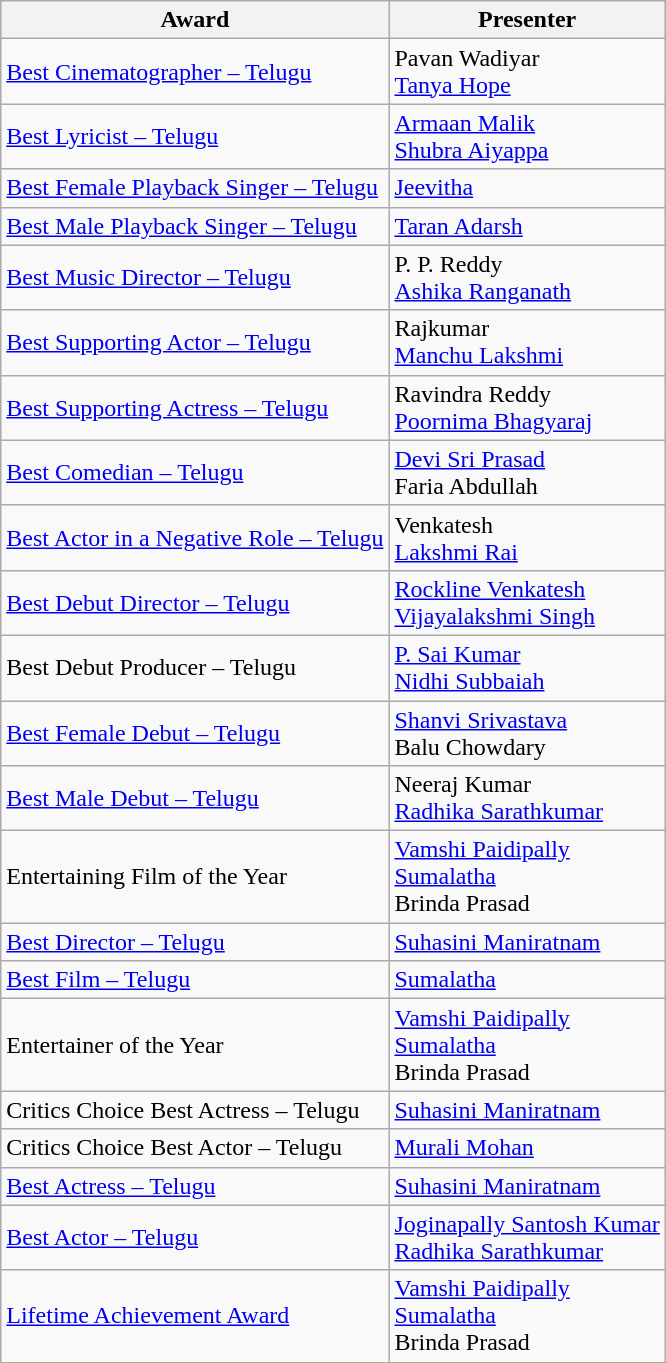<table class="wikitable sortable">
<tr>
<th>Award</th>
<th>Presenter</th>
</tr>
<tr>
<td><a href='#'>Best Cinematographer – Telugu</a></td>
<td>Pavan Wadiyar<br><a href='#'>Tanya Hope</a></td>
</tr>
<tr>
<td><a href='#'>Best Lyricist – Telugu</a></td>
<td><a href='#'>Armaan Malik</a><br><a href='#'>Shubra Aiyappa</a></td>
</tr>
<tr>
<td><a href='#'>Best Female Playback Singer – Telugu</a></td>
<td><a href='#'>Jeevitha</a></td>
</tr>
<tr>
<td><a href='#'>Best Male Playback Singer – Telugu</a></td>
<td><a href='#'>Taran Adarsh</a></td>
</tr>
<tr>
<td><a href='#'>Best Music Director – Telugu</a></td>
<td>P. P. Reddy<br><a href='#'>Ashika Ranganath</a></td>
</tr>
<tr>
<td><a href='#'>Best Supporting Actor – Telugu</a></td>
<td>Rajkumar<br><a href='#'>Manchu Lakshmi</a></td>
</tr>
<tr>
<td><a href='#'>Best Supporting Actress – Telugu</a></td>
<td>Ravindra Reddy<br><a href='#'>Poornima Bhagyaraj</a></td>
</tr>
<tr>
<td><a href='#'>Best Comedian – Telugu</a></td>
<td><a href='#'>Devi Sri Prasad</a><br>Faria Abdullah</td>
</tr>
<tr>
<td><a href='#'>Best Actor in a Negative Role – Telugu</a></td>
<td>Venkatesh<br><a href='#'>Lakshmi Rai</a></td>
</tr>
<tr>
<td><a href='#'>Best Debut Director – Telugu</a></td>
<td><a href='#'>Rockline Venkatesh</a><br><a href='#'>Vijayalakshmi Singh</a></td>
</tr>
<tr>
<td>Best Debut Producer – Telugu</td>
<td><a href='#'>P. Sai Kumar</a><br><a href='#'>Nidhi Subbaiah</a></td>
</tr>
<tr>
<td><a href='#'>Best Female Debut – Telugu</a></td>
<td><a href='#'>Shanvi Srivastava</a><br>Balu Chowdary</td>
</tr>
<tr>
<td><a href='#'>Best Male Debut – Telugu</a></td>
<td>Neeraj Kumar<br><a href='#'>Radhika Sarathkumar</a></td>
</tr>
<tr>
<td>Entertaining Film of the Year</td>
<td><a href='#'>Vamshi Paidipally</a><br><a href='#'>Sumalatha</a><br>Brinda Prasad</td>
</tr>
<tr>
<td><a href='#'>Best Director – Telugu</a></td>
<td><a href='#'>Suhasini Maniratnam</a></td>
</tr>
<tr>
<td><a href='#'>Best Film – Telugu</a></td>
<td><a href='#'>Sumalatha</a></td>
</tr>
<tr>
<td>Entertainer of the Year</td>
<td><a href='#'>Vamshi Paidipally</a><br><a href='#'>Sumalatha</a><br>Brinda Prasad</td>
</tr>
<tr>
<td>Critics Choice Best Actress – Telugu</td>
<td><a href='#'>Suhasini Maniratnam</a></td>
</tr>
<tr>
<td>Critics Choice Best Actor – Telugu</td>
<td><a href='#'>Murali Mohan</a></td>
</tr>
<tr>
<td><a href='#'>Best Actress – Telugu</a></td>
<td><a href='#'>Suhasini Maniratnam</a></td>
</tr>
<tr>
<td><a href='#'>Best Actor – Telugu</a></td>
<td><a href='#'>Joginapally Santosh Kumar</a><br><a href='#'>Radhika Sarathkumar</a></td>
</tr>
<tr>
<td><a href='#'>Lifetime Achievement Award</a></td>
<td><a href='#'>Vamshi Paidipally</a><br><a href='#'>Sumalatha</a><br>Brinda Prasad</td>
</tr>
</table>
